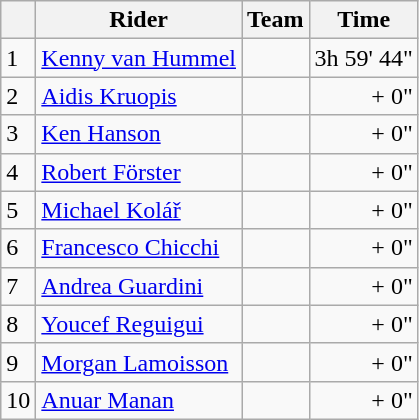<table class=wikitable>
<tr>
<th></th>
<th>Rider</th>
<th>Team</th>
<th>Time</th>
</tr>
<tr>
<td>1</td>
<td> <a href='#'>Kenny van Hummel</a></td>
<td></td>
<td align=right>3h 59' 44"</td>
</tr>
<tr>
<td>2</td>
<td> <a href='#'>Aidis Kruopis</a></td>
<td></td>
<td align=right>+ 0"</td>
</tr>
<tr>
<td>3</td>
<td> <a href='#'>Ken Hanson</a></td>
<td></td>
<td align=right>+ 0"</td>
</tr>
<tr>
<td>4</td>
<td> <a href='#'>Robert Förster</a></td>
<td></td>
<td align=right>+ 0"</td>
</tr>
<tr>
<td>5</td>
<td> <a href='#'>Michael Kolář</a></td>
<td></td>
<td align=right>+ 0"</td>
</tr>
<tr>
<td>6</td>
<td> <a href='#'>Francesco Chicchi</a></td>
<td></td>
<td align=right>+ 0"</td>
</tr>
<tr>
<td>7</td>
<td> <a href='#'>Andrea Guardini</a></td>
<td></td>
<td align=right>+ 0"</td>
</tr>
<tr>
<td>8</td>
<td> <a href='#'>Youcef Reguigui</a></td>
<td></td>
<td align=right>+ 0"</td>
</tr>
<tr>
<td>9</td>
<td> <a href='#'>Morgan Lamoisson</a></td>
<td></td>
<td align=right>+ 0"</td>
</tr>
<tr>
<td>10</td>
<td> <a href='#'>Anuar Manan</a></td>
<td></td>
<td align=right>+ 0"</td>
</tr>
</table>
